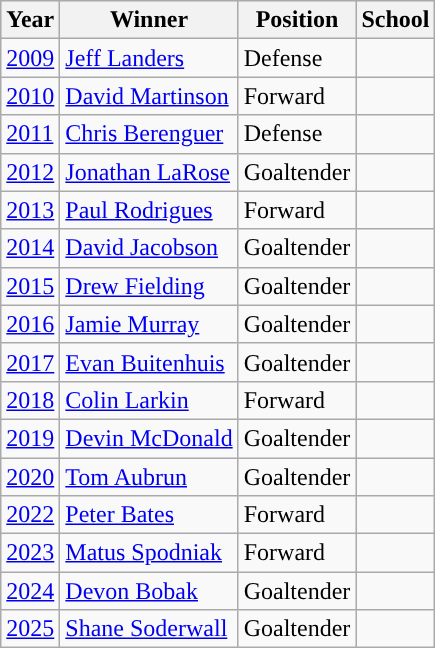<table class="wikitable sortable">
<tr style="background:#e5e5e5;">
<th>Year</th>
<th>Winner</th>
<th>Position</th>
<th>School</th>
</tr>
<tr>
<td><a href='#'>2009</a></td>
<td><a href='#'>Jeff Landers</a></td>
<td>Defense</td>
<td><strong><a href='#'></a></strong></td>
</tr>
<tr>
<td><a href='#'>2010</a></td>
<td><a href='#'>David Martinson</a></td>
<td>Forward</td>
<td><strong><a href='#'></a></strong></td>
</tr>
<tr>
<td><a href='#'>2011</a></td>
<td><a href='#'>Chris Berenguer</a></td>
<td>Defense</td>
<td><strong><a href='#'></a></strong></td>
</tr>
<tr>
<td><a href='#'>2012</a></td>
<td><a href='#'>Jonathan LaRose</a></td>
<td>Goaltender</td>
<td><strong><a href='#'></a></strong></td>
</tr>
<tr>
<td><a href='#'>2013</a></td>
<td><a href='#'>Paul Rodrigues</a></td>
<td>Forward</td>
<td><strong><a href='#'></a></strong></td>
</tr>
<tr>
<td><a href='#'>2014</a></td>
<td><a href='#'>David Jacobson</a></td>
<td>Goaltender</td>
<td><strong><a href='#'></a></strong></td>
</tr>
<tr>
<td><a href='#'>2015</a></td>
<td><a href='#'>Drew Fielding</a></td>
<td>Goaltender</td>
<td><strong><a href='#'></a></strong></td>
</tr>
<tr>
<td><a href='#'>2016</a></td>
<td><a href='#'>Jamie Murray</a></td>
<td>Goaltender</td>
<td><strong><a href='#'></a></strong></td>
</tr>
<tr>
<td><a href='#'>2017</a></td>
<td><a href='#'>Evan Buitenhuis</a></td>
<td>Goaltender</td>
<td><strong><a href='#'></a></strong></td>
</tr>
<tr>
<td><a href='#'>2018</a></td>
<td><a href='#'>Colin Larkin</a></td>
<td>Forward</td>
<td><strong><a href='#'></a></strong></td>
</tr>
<tr>
<td><a href='#'>2019</a></td>
<td><a href='#'>Devin McDonald</a></td>
<td>Goaltender</td>
<td><strong><a href='#'></a></strong></td>
</tr>
<tr>
<td><a href='#'>2020</a></td>
<td><a href='#'>Tom Aubrun</a></td>
<td>Goaltender</td>
<td><strong><a href='#'></a></strong></td>
</tr>
<tr>
<td><a href='#'>2022</a></td>
<td><a href='#'>Peter Bates</a></td>
<td>Forward</td>
<td><strong><a href='#'></a></strong></td>
</tr>
<tr>
<td><a href='#'>2023</a></td>
<td><a href='#'>Matus Spodniak</a></td>
<td>Forward</td>
<td><strong><a href='#'></a></strong></td>
</tr>
<tr>
<td><a href='#'>2024</a></td>
<td><a href='#'>Devon Bobak</a></td>
<td>Goaltender</td>
<td><strong><a href='#'></a></strong></td>
</tr>
<tr>
<td><a href='#'>2025</a></td>
<td><a href='#'>Shane Soderwall</a></td>
<td>Goaltender</td>
<td><strong><a href='#'></a></strong></td>
</tr>
</table>
